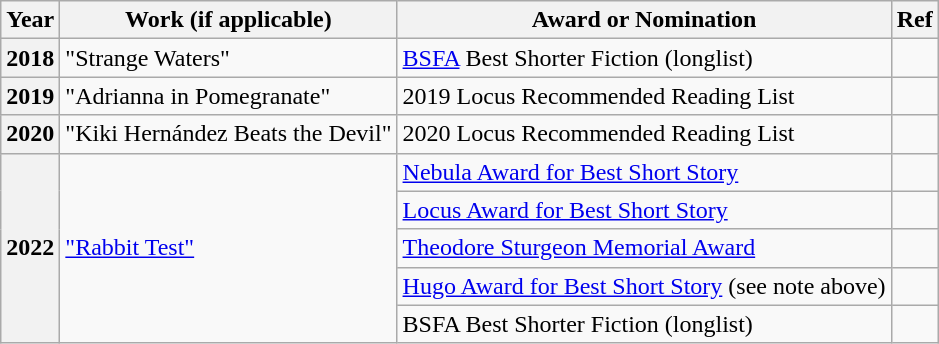<table class="wikitable">
<tr>
<th>Year</th>
<th>Work (if applicable)</th>
<th>Award or Nomination</th>
<th>Ref</th>
</tr>
<tr>
<th>2018</th>
<td>"Strange Waters"</td>
<td><a href='#'>BSFA</a> Best Shorter Fiction (longlist)</td>
<td></td>
</tr>
<tr>
<th>2019</th>
<td>"Adrianna in Pomegranate"</td>
<td>2019 Locus Recommended Reading List</td>
<td></td>
</tr>
<tr>
<th>2020</th>
<td>"Kiki Hernández Beats the Devil"</td>
<td>2020 Locus Recommended Reading List</td>
<td></td>
</tr>
<tr>
<th rowspan="5">2022</th>
<td rowspan="5"><a href='#'>"Rabbit Test"</a></td>
<td><a href='#'>Nebula Award for Best Short Story</a></td>
<td></td>
</tr>
<tr>
<td><a href='#'>Locus Award for Best Short Story</a></td>
<td></td>
</tr>
<tr>
<td><a href='#'>Theodore Sturgeon Memorial Award</a></td>
<td></td>
</tr>
<tr>
<td><a href='#'>Hugo Award for Best Short Story</a> (see note above)</td>
<td></td>
</tr>
<tr>
<td>BSFA Best Shorter Fiction (longlist)</td>
<td></td>
</tr>
</table>
